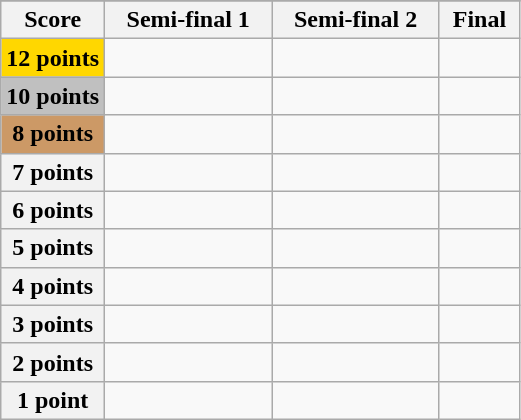<table class="wikitable">
<tr>
</tr>
<tr>
<th scope="col" width="20%">Score</th>
<th scope="col">Semi-final 1</th>
<th scope="col">Semi-final 2</th>
<th scope="col">Final</th>
</tr>
<tr>
<th scope="row" style="background:gold">12 points</th>
<td></td>
<td></td>
<td></td>
</tr>
<tr>
<th scope="row" style="background:silver">10 points</th>
<td></td>
<td></td>
<td></td>
</tr>
<tr>
<th scope="row" style="background:#CC9966">8 points</th>
<td></td>
<td></td>
<td></td>
</tr>
<tr>
<th scope="row">7 points</th>
<td></td>
<td></td>
<td></td>
</tr>
<tr>
<th scope="row">6 points</th>
<td></td>
<td></td>
<td></td>
</tr>
<tr>
<th scope="row">5 points</th>
<td></td>
<td></td>
<td></td>
</tr>
<tr>
<th scope="row">4 points</th>
<td></td>
<td></td>
<td></td>
</tr>
<tr>
<th scope="row">3 points</th>
<td></td>
<td></td>
<td></td>
</tr>
<tr>
<th scope="row">2 points</th>
<td></td>
<td></td>
<td></td>
</tr>
<tr>
<th scope="row">1 point</th>
<td></td>
<td></td>
<td></td>
</tr>
</table>
